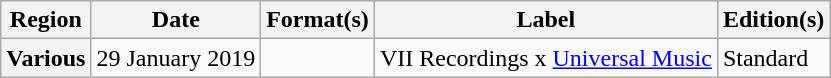<table class="wikitable plainrowheaders">
<tr>
<th scope="col">Region</th>
<th scope="col">Date</th>
<th scope="col">Format(s)</th>
<th scope="col">Label</th>
<th scope="col">Edition(s)</th>
</tr>
<tr>
<th scope="row">Various</th>
<td>29 January 2019</td>
<td></td>
<td>VII Recordings x <a href='#'>Universal Music</a></td>
<td>Standard</td>
</tr>
</table>
